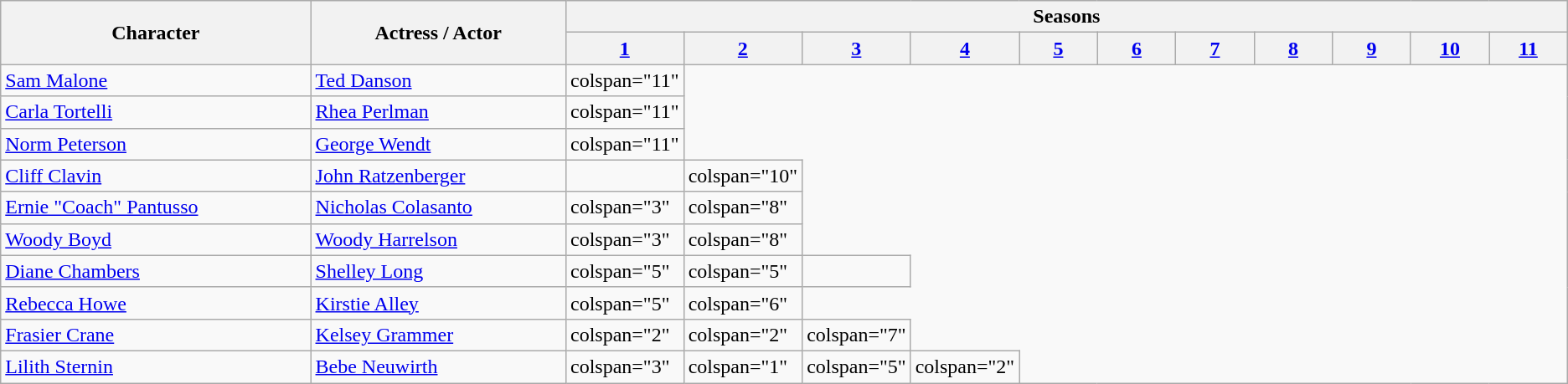<table class="wikitable">
<tr>
<th ! rowspan="2">Character</th>
<th ! rowspan="2">Actress / Actor</th>
<th ! colspan="11">Seasons</th>
</tr>
<tr>
<th ! style="width:5%;"><a href='#'>1</a></th>
<th ! style="width:5%;"><a href='#'>2</a></th>
<th ! style="width:5%;"><a href='#'>3</a></th>
<th ! style="width:5%;"><a href='#'>4</a></th>
<th ! style="width:5%;"><a href='#'>5</a></th>
<th ! style="width:5%;"><a href='#'>6</a></th>
<th ! style="width:5%;"><a href='#'>7</a></th>
<th ! style="width:5%;"><a href='#'>8</a></th>
<th ! style="width:5%;"><a href='#'>9</a></th>
<th ! style="width:5%;"><a href='#'>10</a></th>
<th ! style="width:5%;"><a href='#'>11</a></th>
</tr>
<tr>
<td><a href='#'>Sam Malone</a></td>
<td><a href='#'>Ted Danson</a></td>
<td>colspan="11" </td>
</tr>
<tr>
<td><a href='#'>Carla Tortelli</a></td>
<td><a href='#'>Rhea Perlman</a></td>
<td>colspan="11" </td>
</tr>
<tr>
<td><a href='#'>Norm Peterson</a></td>
<td><a href='#'>George Wendt</a></td>
<td>colspan="11" </td>
</tr>
<tr>
<td><a href='#'>Cliff Clavin</a></td>
<td><a href='#'>John Ratzenberger</a></td>
<td></td>
<td>colspan="10" </td>
</tr>
<tr>
<td><a href='#'>Ernie "Coach" Pantusso</a></td>
<td><a href='#'>Nicholas Colasanto</a></td>
<td>colspan="3" </td>
<td>colspan="8" </td>
</tr>
<tr>
<td><a href='#'>Woody Boyd</a></td>
<td><a href='#'>Woody Harrelson</a></td>
<td>colspan="3" </td>
<td>colspan="8" </td>
</tr>
<tr>
<td><a href='#'>Diane Chambers</a></td>
<td><a href='#'>Shelley Long</a></td>
<td>colspan="5" </td>
<td>colspan="5" </td>
<td></td>
</tr>
<tr>
<td><a href='#'>Rebecca Howe</a></td>
<td><a href='#'>Kirstie Alley</a></td>
<td>colspan="5" </td>
<td>colspan="6" </td>
</tr>
<tr>
<td><a href='#'>Frasier Crane</a></td>
<td><a href='#'>Kelsey Grammer</a></td>
<td>colspan="2" </td>
<td>colspan="2" </td>
<td>colspan="7" </td>
</tr>
<tr>
<td><a href='#'>Lilith Sternin</a></td>
<td><a href='#'>Bebe Neuwirth</a></td>
<td>colspan="3" </td>
<td>colspan="1" </td>
<td>colspan="5" </td>
<td>colspan="2" </td>
</tr>
</table>
